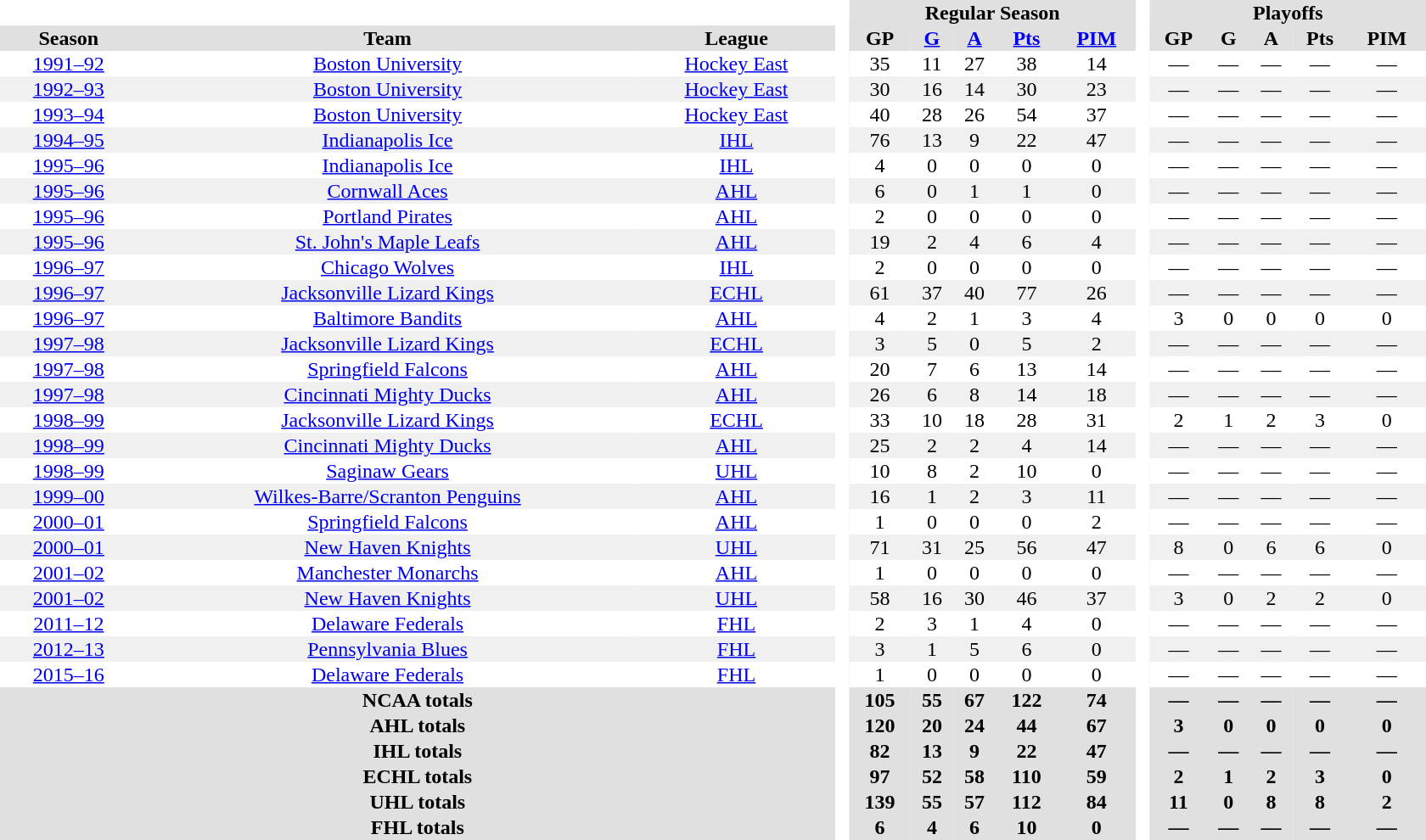<table border="0" cellpadding="1" cellspacing="0" style="text-align:center; width:70em">
<tr bgcolor="#e0e0e0">
<th colspan="3"  bgcolor="#ffffff"> </th>
<th rowspan="99" bgcolor="#ffffff"> </th>
<th colspan="5">Regular Season</th>
<th rowspan="99" bgcolor="#ffffff"> </th>
<th colspan="5">Playoffs</th>
</tr>
<tr bgcolor="#e0e0e0">
<th>Season</th>
<th>Team</th>
<th>League</th>
<th>GP</th>
<th><a href='#'>G</a></th>
<th><a href='#'>A</a></th>
<th><a href='#'>Pts</a></th>
<th><a href='#'>PIM</a></th>
<th>GP</th>
<th>G</th>
<th>A</th>
<th>Pts</th>
<th>PIM</th>
</tr>
<tr>
<td><a href='#'>1991–92</a></td>
<td><a href='#'>Boston University</a></td>
<td><a href='#'>Hockey East</a></td>
<td>35</td>
<td>11</td>
<td>27</td>
<td>38</td>
<td>14</td>
<td>—</td>
<td>—</td>
<td>—</td>
<td>—</td>
<td>—</td>
</tr>
<tr bgcolor="f0f0f0">
<td><a href='#'>1992–93</a></td>
<td><a href='#'>Boston University</a></td>
<td><a href='#'>Hockey East</a></td>
<td>30</td>
<td>16</td>
<td>14</td>
<td>30</td>
<td>23</td>
<td>—</td>
<td>—</td>
<td>—</td>
<td>—</td>
<td>—</td>
</tr>
<tr>
<td><a href='#'>1993–94</a></td>
<td><a href='#'>Boston University</a></td>
<td><a href='#'>Hockey East</a></td>
<td>40</td>
<td>28</td>
<td>26</td>
<td>54</td>
<td>37</td>
<td>—</td>
<td>—</td>
<td>—</td>
<td>—</td>
<td>—</td>
</tr>
<tr bgcolor="f0f0f0">
<td><a href='#'>1994–95</a></td>
<td><a href='#'>Indianapolis Ice</a></td>
<td><a href='#'>IHL</a></td>
<td>76</td>
<td>13</td>
<td>9</td>
<td>22</td>
<td>47</td>
<td>—</td>
<td>—</td>
<td>—</td>
<td>—</td>
<td>—</td>
</tr>
<tr>
<td><a href='#'>1995–96</a></td>
<td><a href='#'>Indianapolis Ice</a></td>
<td><a href='#'>IHL</a></td>
<td>4</td>
<td>0</td>
<td>0</td>
<td>0</td>
<td>0</td>
<td>—</td>
<td>—</td>
<td>—</td>
<td>—</td>
<td>—</td>
</tr>
<tr bgcolor="f0f0f0">
<td><a href='#'>1995–96</a></td>
<td><a href='#'>Cornwall Aces</a></td>
<td><a href='#'>AHL</a></td>
<td>6</td>
<td>0</td>
<td>1</td>
<td>1</td>
<td>0</td>
<td>—</td>
<td>—</td>
<td>—</td>
<td>—</td>
<td>—</td>
</tr>
<tr>
<td><a href='#'>1995–96</a></td>
<td><a href='#'>Portland Pirates</a></td>
<td><a href='#'>AHL</a></td>
<td>2</td>
<td>0</td>
<td>0</td>
<td>0</td>
<td>0</td>
<td>—</td>
<td>—</td>
<td>—</td>
<td>—</td>
<td>—</td>
</tr>
<tr bgcolor="f0f0f0">
<td><a href='#'>1995–96</a></td>
<td><a href='#'>St. John's Maple Leafs</a></td>
<td><a href='#'>AHL</a></td>
<td>19</td>
<td>2</td>
<td>4</td>
<td>6</td>
<td>4</td>
<td>—</td>
<td>—</td>
<td>—</td>
<td>—</td>
<td>—</td>
</tr>
<tr>
<td><a href='#'>1996–97</a></td>
<td><a href='#'>Chicago Wolves</a></td>
<td><a href='#'>IHL</a></td>
<td>2</td>
<td>0</td>
<td>0</td>
<td>0</td>
<td>0</td>
<td>—</td>
<td>—</td>
<td>—</td>
<td>—</td>
<td>—</td>
</tr>
<tr bgcolor="f0f0f0">
<td><a href='#'>1996–97</a></td>
<td><a href='#'>Jacksonville Lizard Kings</a></td>
<td><a href='#'>ECHL</a></td>
<td>61</td>
<td>37</td>
<td>40</td>
<td>77</td>
<td>26</td>
<td>—</td>
<td>—</td>
<td>—</td>
<td>—</td>
<td>—</td>
</tr>
<tr>
<td><a href='#'>1996–97</a></td>
<td><a href='#'>Baltimore Bandits</a></td>
<td><a href='#'>AHL</a></td>
<td>4</td>
<td>2</td>
<td>1</td>
<td>3</td>
<td>4</td>
<td>3</td>
<td>0</td>
<td>0</td>
<td>0</td>
<td>0</td>
</tr>
<tr bgcolor="f0f0f0">
<td><a href='#'>1997–98</a></td>
<td><a href='#'>Jacksonville Lizard Kings</a></td>
<td><a href='#'>ECHL</a></td>
<td>3</td>
<td>5</td>
<td>0</td>
<td>5</td>
<td>2</td>
<td>—</td>
<td>—</td>
<td>—</td>
<td>—</td>
<td>—</td>
</tr>
<tr>
<td><a href='#'>1997–98</a></td>
<td><a href='#'>Springfield Falcons</a></td>
<td><a href='#'>AHL</a></td>
<td>20</td>
<td>7</td>
<td>6</td>
<td>13</td>
<td>14</td>
<td>—</td>
<td>—</td>
<td>—</td>
<td>—</td>
<td>—</td>
</tr>
<tr bgcolor="f0f0f0">
<td><a href='#'>1997–98</a></td>
<td><a href='#'>Cincinnati Mighty Ducks</a></td>
<td><a href='#'>AHL</a></td>
<td>26</td>
<td>6</td>
<td>8</td>
<td>14</td>
<td>18</td>
<td>—</td>
<td>—</td>
<td>—</td>
<td>—</td>
<td>—</td>
</tr>
<tr>
<td><a href='#'>1998–99</a></td>
<td><a href='#'>Jacksonville Lizard Kings</a></td>
<td><a href='#'>ECHL</a></td>
<td>33</td>
<td>10</td>
<td>18</td>
<td>28</td>
<td>31</td>
<td>2</td>
<td>1</td>
<td>2</td>
<td>3</td>
<td>0</td>
</tr>
<tr bgcolor="f0f0f0">
<td><a href='#'>1998–99</a></td>
<td><a href='#'>Cincinnati Mighty Ducks</a></td>
<td><a href='#'>AHL</a></td>
<td>25</td>
<td>2</td>
<td>2</td>
<td>4</td>
<td>14</td>
<td>—</td>
<td>—</td>
<td>—</td>
<td>—</td>
<td>—</td>
</tr>
<tr>
<td><a href='#'>1998–99</a></td>
<td><a href='#'>Saginaw Gears</a></td>
<td><a href='#'>UHL</a></td>
<td>10</td>
<td>8</td>
<td>2</td>
<td>10</td>
<td>0</td>
<td>—</td>
<td>—</td>
<td>—</td>
<td>—</td>
<td>—</td>
</tr>
<tr bgcolor="f0f0f0">
<td><a href='#'>1999–00</a></td>
<td><a href='#'>Wilkes-Barre/Scranton Penguins</a></td>
<td><a href='#'>AHL</a></td>
<td>16</td>
<td>1</td>
<td>2</td>
<td>3</td>
<td>11</td>
<td>—</td>
<td>—</td>
<td>—</td>
<td>—</td>
<td>—</td>
</tr>
<tr>
<td><a href='#'>2000–01</a></td>
<td><a href='#'>Springfield Falcons</a></td>
<td><a href='#'>AHL</a></td>
<td>1</td>
<td>0</td>
<td>0</td>
<td>0</td>
<td>2</td>
<td>—</td>
<td>—</td>
<td>—</td>
<td>—</td>
<td>—</td>
</tr>
<tr bgcolor="f0f0f0">
<td><a href='#'>2000–01</a></td>
<td><a href='#'>New Haven Knights</a></td>
<td><a href='#'>UHL</a></td>
<td>71</td>
<td>31</td>
<td>25</td>
<td>56</td>
<td>47</td>
<td>8</td>
<td>0</td>
<td>6</td>
<td>6</td>
<td>0</td>
</tr>
<tr>
<td><a href='#'>2001–02</a></td>
<td><a href='#'>Manchester Monarchs</a></td>
<td><a href='#'>AHL</a></td>
<td>1</td>
<td>0</td>
<td>0</td>
<td>0</td>
<td>0</td>
<td>—</td>
<td>—</td>
<td>—</td>
<td>—</td>
<td>—</td>
</tr>
<tr bgcolor="f0f0f0">
<td><a href='#'>2001–02</a></td>
<td><a href='#'>New Haven Knights</a></td>
<td><a href='#'>UHL</a></td>
<td>58</td>
<td>16</td>
<td>30</td>
<td>46</td>
<td>37</td>
<td>3</td>
<td>0</td>
<td>2</td>
<td>2</td>
<td>0</td>
</tr>
<tr>
<td><a href='#'>2011–12</a></td>
<td><a href='#'>Delaware Federals</a></td>
<td><a href='#'>FHL</a></td>
<td>2</td>
<td>3</td>
<td>1</td>
<td>4</td>
<td>0</td>
<td>—</td>
<td>—</td>
<td>—</td>
<td>—</td>
<td>—</td>
</tr>
<tr bgcolor="f0f0f0">
<td><a href='#'>2012–13</a></td>
<td><a href='#'>Pennsylvania Blues</a></td>
<td><a href='#'>FHL</a></td>
<td>3</td>
<td>1</td>
<td>5</td>
<td>6</td>
<td>0</td>
<td>—</td>
<td>—</td>
<td>—</td>
<td>—</td>
<td>—</td>
</tr>
<tr>
<td><a href='#'>2015–16</a></td>
<td><a href='#'>Delaware Federals</a></td>
<td><a href='#'>FHL</a></td>
<td>1</td>
<td>0</td>
<td>0</td>
<td>0</td>
<td>0</td>
<td>—</td>
<td>—</td>
<td>—</td>
<td>—</td>
<td>—</td>
</tr>
<tr bgcolor="#e0e0e0">
<th colspan="3">NCAA totals</th>
<th>105</th>
<th>55</th>
<th>67</th>
<th>122</th>
<th>74</th>
<th>—</th>
<th>—</th>
<th>—</th>
<th>—</th>
<th>—</th>
</tr>
<tr bgcolor="#e0e0e0">
<th colspan="3">AHL totals</th>
<th>120</th>
<th>20</th>
<th>24</th>
<th>44</th>
<th>67</th>
<th>3</th>
<th>0</th>
<th>0</th>
<th>0</th>
<th>0</th>
</tr>
<tr bgcolor="#e0e0e0">
<th colspan="3">IHL totals</th>
<th>82</th>
<th>13</th>
<th>9</th>
<th>22</th>
<th>47</th>
<th>—</th>
<th>—</th>
<th>—</th>
<th>—</th>
<th>—</th>
</tr>
<tr bgcolor="#e0e0e0">
<th colspan="3">ECHL totals</th>
<th>97</th>
<th>52</th>
<th>58</th>
<th>110</th>
<th>59</th>
<th>2</th>
<th>1</th>
<th>2</th>
<th>3</th>
<th>0</th>
</tr>
<tr bgcolor="#e0e0e0">
<th colspan="3">UHL totals</th>
<th>139</th>
<th>55</th>
<th>57</th>
<th>112</th>
<th>84</th>
<th>11</th>
<th>0</th>
<th>8</th>
<th>8</th>
<th>2</th>
</tr>
<tr bgcolor="#e0e0e0">
<th colspan="3">FHL totals</th>
<th>6</th>
<th>4</th>
<th>6</th>
<th>10</th>
<th>0</th>
<th>—</th>
<th>—</th>
<th>—</th>
<th>—</th>
<th>—</th>
</tr>
</table>
